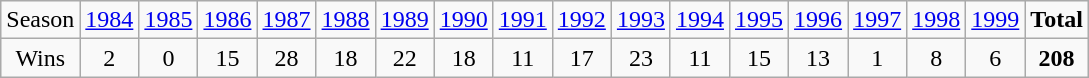<table class="wikitable">
<tr>
<td>Season</td>
<td><a href='#'>1984</a></td>
<td><a href='#'>1985</a></td>
<td><a href='#'>1986</a></td>
<td><a href='#'>1987</a></td>
<td><a href='#'>1988</a></td>
<td><a href='#'>1989</a></td>
<td><a href='#'>1990</a></td>
<td><a href='#'>1991</a></td>
<td><a href='#'>1992</a></td>
<td><a href='#'>1993</a></td>
<td><a href='#'>1994</a></td>
<td><a href='#'>1995</a></td>
<td><a href='#'>1996</a></td>
<td><a href='#'>1997</a></td>
<td><a href='#'>1998</a></td>
<td><a href='#'>1999</a></td>
<td><strong>Total</strong></td>
</tr>
<tr align=center>
<td>Wins</td>
<td>2</td>
<td>0</td>
<td>15</td>
<td>28</td>
<td>18</td>
<td>22</td>
<td>18</td>
<td>11</td>
<td>17</td>
<td>23</td>
<td>11</td>
<td>15</td>
<td>13</td>
<td>1</td>
<td>8</td>
<td>6</td>
<td><strong>208</strong></td>
</tr>
</table>
